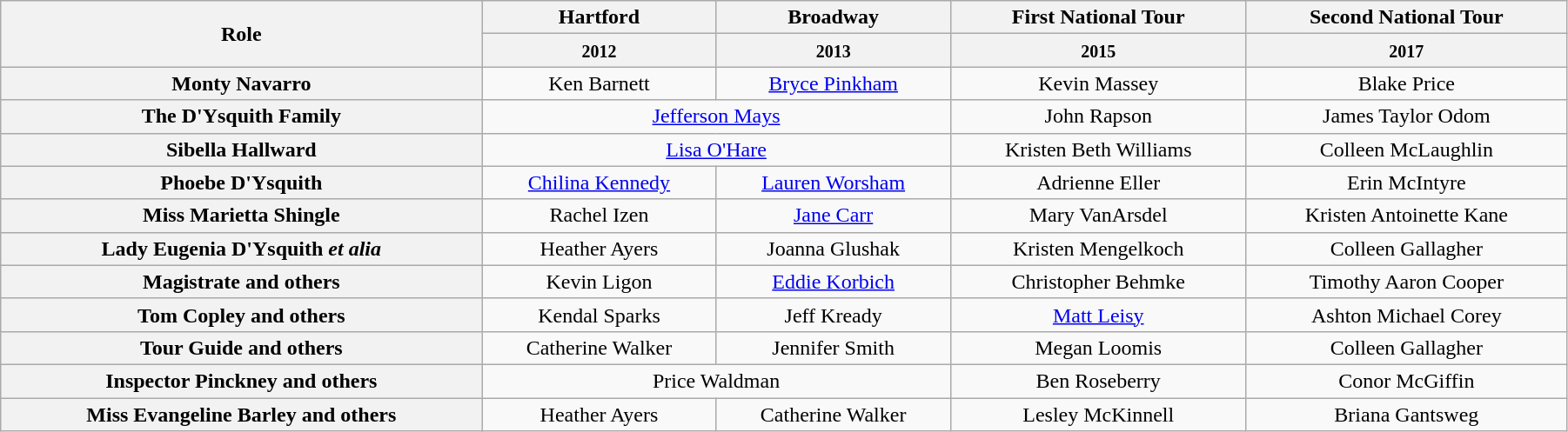<table class="wikitable" width="95%">
<tr>
<th rowspan="2">Role</th>
<th>Hartford</th>
<th>Broadway</th>
<th>First National Tour</th>
<th>Second National Tour</th>
</tr>
<tr>
<th><small>2012</small></th>
<th><small>2013</small></th>
<th><small>2015</small></th>
<th><small>2017</small></th>
</tr>
<tr>
<th scope="row">Monty Navarro</th>
<td align="center">Ken Barnett</td>
<td align="center"><a href='#'>Bryce Pinkham</a></td>
<td align="center">Kevin Massey</td>
<td align="center">Blake Price</td>
</tr>
<tr>
<th scope="row">The D'Ysquith Family</th>
<td colspan="2" align="center"><a href='#'>Jefferson Mays</a></td>
<td align="center">John Rapson</td>
<td align="center">James Taylor Odom</td>
</tr>
<tr>
<th scope="row">Sibella Hallward</th>
<td colspan="2" align="center"><a href='#'>Lisa O'Hare</a></td>
<td align="center">Kristen Beth Williams</td>
<td align="center">Colleen McLaughlin</td>
</tr>
<tr>
<th scope="row">Phoebe D'Ysquith</th>
<td align="center"><a href='#'>Chilina Kennedy</a></td>
<td align="center"><a href='#'>Lauren Worsham</a></td>
<td align="center">Adrienne Eller</td>
<td align="center">Erin McIntyre</td>
</tr>
<tr>
<th scope="row">Miss Marietta Shingle</th>
<td align="center">Rachel Izen</td>
<td align="center"><a href='#'>Jane Carr</a></td>
<td align="center">Mary VanArsdel</td>
<td align="center">Kristen Antoinette Kane</td>
</tr>
<tr>
<th scope="row">Lady Eugenia D'Ysquith <em>et alia</em></th>
<td align="center">Heather Ayers</td>
<td align="center">Joanna Glushak</td>
<td align="center">Kristen Mengelkoch</td>
<td align="center">Colleen Gallagher</td>
</tr>
<tr>
<th scope="row">Magistrate and others</th>
<td align="center">Kevin Ligon</td>
<td align="center"><a href='#'>Eddie Korbich</a></td>
<td align="center">Christopher Behmke</td>
<td align="center">Timothy Aaron Cooper</td>
</tr>
<tr>
<th scope="row">Tom Copley and others</th>
<td align="center">Kendal Sparks</td>
<td align="center">Jeff Kready</td>
<td align="center"><a href='#'>Matt Leisy</a></td>
<td align="center">Ashton Michael Corey</td>
</tr>
<tr>
<th scope="row">Tour Guide and others</th>
<td align="center">Catherine Walker</td>
<td align="center">Jennifer Smith</td>
<td align="center">Megan Loomis</td>
<td align="center">Colleen Gallagher</td>
</tr>
<tr>
<th scope="row">Inspector Pinckney and others</th>
<td colspan="2" align="center">Price Waldman</td>
<td align="center">Ben Roseberry</td>
<td align="center">Conor McGiffin</td>
</tr>
<tr>
<th scope="row">Miss Evangeline Barley and others</th>
<td align="center">Heather Ayers</td>
<td align="center">Catherine Walker</td>
<td align="center">Lesley McKinnell</td>
<td align="center">Briana Gantsweg</td>
</tr>
</table>
